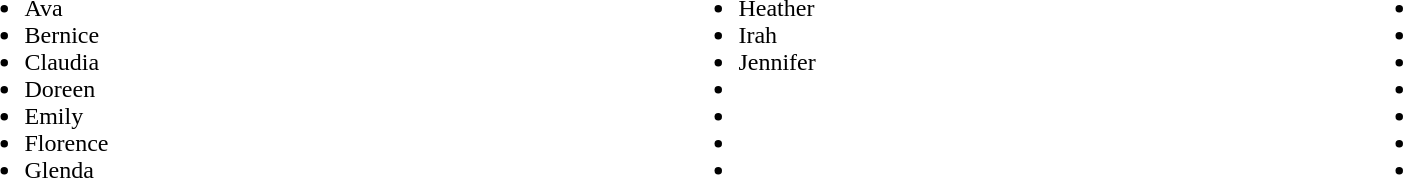<table style="width:90%;">
<tr>
<td><br><ul><li>Ava</li><li>Bernice</li><li>Claudia</li><li>Doreen</li><li>Emily</li><li>Florence</li><li>Glenda</li></ul></td>
<td><br><ul><li>Heather</li><li>Irah</li><li>Jennifer</li><li></li><li></li><li></li><li></li></ul></td>
<td><br><ul><li></li><li></li><li></li><li></li><li></li><li></li><li></li></ul></td>
</tr>
</table>
